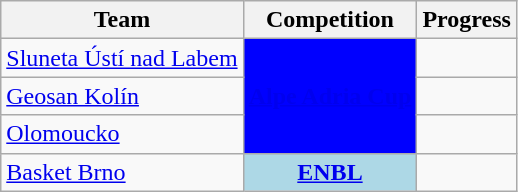<table class="wikitable sortable">
<tr>
<th>Team</th>
<th>Competition</th>
<th>Progress</th>
</tr>
<tr>
<td><a href='#'>Sluneta Ústí nad Labem</a></td>
<td rowspan="3" style="background-color:blue;color:#D0D3D4;text-align:center"><strong><a href='#'><span>Alpe Adria Cup</span></a></strong></td>
<td></td>
</tr>
<tr>
<td><a href='#'>Geosan Kolín</a></td>
<td></td>
</tr>
<tr>
<td><a href='#'>Olomoucko</a></td>
<td></td>
</tr>
<tr>
<td><a href='#'>Basket Brno</a></td>
<td rowspan="1" style="background-color:lightblue;color:#D0D3D4;text-align:center"><strong><a href='#'><span>ENBL</span></a></strong></td>
<td></td>
</tr>
</table>
